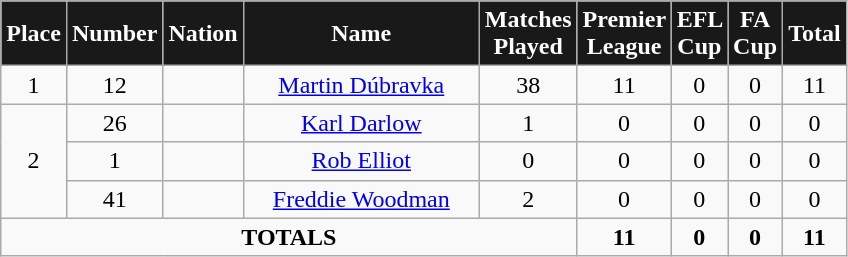<table class="wikitable"  style="text-align:center; font-size:100%; ">
<tr>
<th style="background:#191919; color:white; width:0px;">Place</th>
<th style="background:#191919; color:white; width:0px;">Number</th>
<th style="background:#191919; color:white; width:0px;">Nation</th>
<th style="background:#191919; color:white; width:150px;">Name</th>
<th style="background:#191919; color:white; width:0px;">Matches<br>Played</th>
<th style="background:#191919; color:white; width:0px;">Premier League</th>
<th style="background:#191919; color:white; width:0px;">EFL Cup</th>
<th style="background:#191919; color:white; width:0px;">FA Cup</th>
<th style="background:#191919; color:white; width:0px;">Total</th>
</tr>
<tr>
<td rowspan="1">1</td>
<td>12</td>
<td></td>
<td><a href='#'>Martin Dúbravka</a></td>
<td>38</td>
<td>11</td>
<td>0</td>
<td>0</td>
<td>11</td>
</tr>
<tr>
<td rowspan="3">2</td>
<td>26</td>
<td></td>
<td><a href='#'>Karl Darlow</a></td>
<td>1</td>
<td>0</td>
<td>0</td>
<td>0</td>
<td>0</td>
</tr>
<tr>
<td>1</td>
<td></td>
<td><a href='#'>Rob Elliot</a></td>
<td>0</td>
<td>0</td>
<td>0</td>
<td>0</td>
<td>0</td>
</tr>
<tr>
<td>41</td>
<td></td>
<td><a href='#'>Freddie Woodman</a></td>
<td>2</td>
<td>0</td>
<td>0</td>
<td>0</td>
<td>0</td>
</tr>
<tr>
<td colspan=5><strong>TOTALS</strong></td>
<td><strong>11</strong></td>
<td><strong>0</strong></td>
<td><strong>0</strong></td>
<td><strong>11</strong></td>
</tr>
</table>
